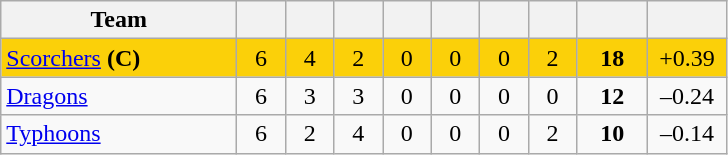<table class="wikitable" style="text-align:center">
<tr>
<th width="150">Team</th>
<th width="25"></th>
<th width="25"></th>
<th width="25"></th>
<th width="25"></th>
<th width="25"></th>
<th width="25"></th>
<th width="25"></th>
<th width="40"></th>
<th width="45"></th>
</tr>
<tr style="background:#fbd009">
<td style="text-align:left"><a href='#'>Scorchers</a> <strong>(C)</strong></td>
<td>6</td>
<td>4</td>
<td>2</td>
<td>0</td>
<td>0</td>
<td>0</td>
<td>2</td>
<td><strong>18</strong></td>
<td>+0.39</td>
</tr>
<tr>
<td style="text-align:left"><a href='#'>Dragons</a></td>
<td>6</td>
<td>3</td>
<td>3</td>
<td>0</td>
<td>0</td>
<td>0</td>
<td>0</td>
<td><strong>12</strong></td>
<td>–0.24</td>
</tr>
<tr>
<td style="text-align:left"><a href='#'>Typhoons</a></td>
<td>6</td>
<td>2</td>
<td>4</td>
<td>0</td>
<td>0</td>
<td>0</td>
<td>2</td>
<td><strong>10</strong></td>
<td>–0.14</td>
</tr>
</table>
